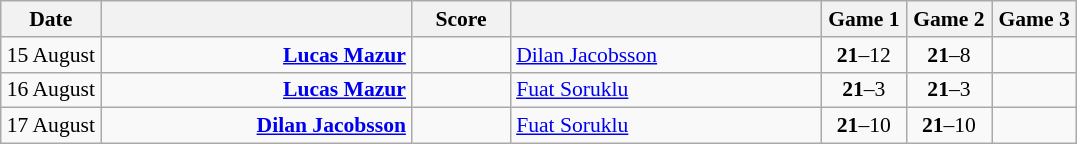<table class="wikitable" style="text-align: center; font-size:90% ">
<tr>
<th width="60">Date</th>
<th align="right" width="200"></th>
<th width="60">Score</th>
<th align="left" width="200"></th>
<th width="50">Game 1</th>
<th width="50">Game 2</th>
<th width="50">Game 3</th>
</tr>
<tr>
<td>15 August</td>
<td align="right"><strong><a href='#'>Lucas Mazur</a> </strong></td>
<td align="center"></td>
<td align="left"> <a href='#'>Dilan Jacobsson</a></td>
<td><strong>21</strong>–12</td>
<td><strong>21</strong>–8</td>
<td></td>
</tr>
<tr>
<td>16 August</td>
<td align="right"><strong><a href='#'>Lucas Mazur</a> </strong></td>
<td align="center"></td>
<td align="left"> <a href='#'>Fuat Soruklu</a></td>
<td><strong>21</strong>–3</td>
<td><strong>21</strong>–3</td>
<td></td>
</tr>
<tr>
<td>17 August</td>
<td align="right"><strong><a href='#'>Dilan Jacobsson</a> </strong></td>
<td align="center"></td>
<td align="left"> <a href='#'>Fuat Soruklu</a></td>
<td><strong>21</strong>–10</td>
<td><strong>21</strong>–10</td>
<td></td>
</tr>
</table>
